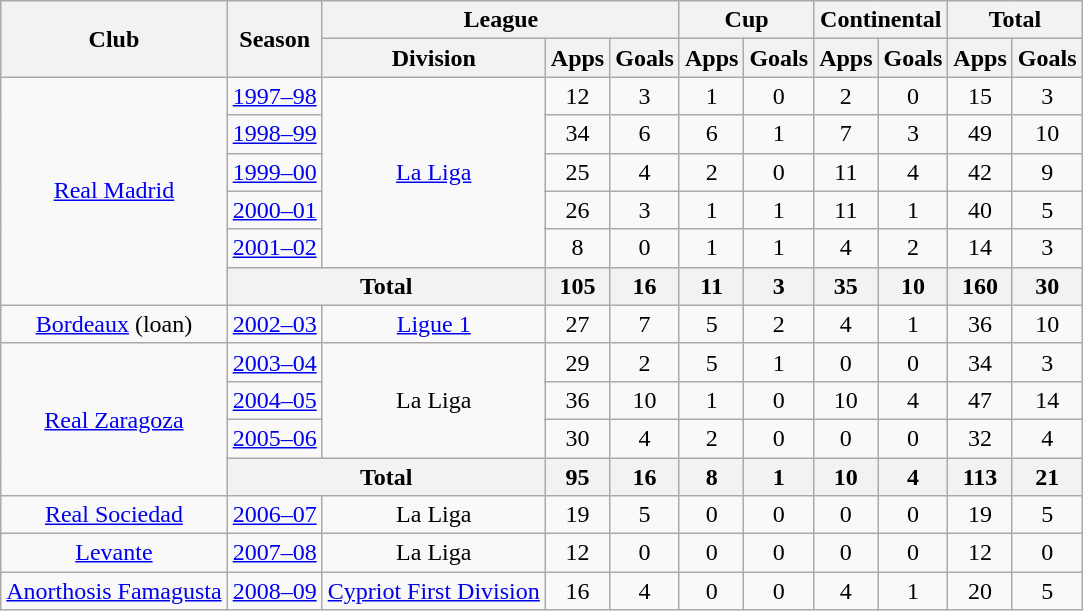<table class="wikitable" style="text-align:center">
<tr>
<th rowspan="2">Club</th>
<th rowspan="2">Season</th>
<th colspan="3">League</th>
<th colspan="2">Cup</th>
<th colspan="2">Continental</th>
<th colspan="2">Total</th>
</tr>
<tr>
<th>Division</th>
<th>Apps</th>
<th>Goals</th>
<th>Apps</th>
<th>Goals</th>
<th>Apps</th>
<th>Goals</th>
<th>Apps</th>
<th>Goals</th>
</tr>
<tr>
<td rowspan="6"><a href='#'>Real Madrid</a></td>
<td><a href='#'>1997–98</a></td>
<td rowspan="5"><a href='#'>La Liga</a></td>
<td>12</td>
<td>3</td>
<td>1</td>
<td>0</td>
<td>2</td>
<td>0</td>
<td>15</td>
<td>3</td>
</tr>
<tr>
<td><a href='#'>1998–99</a></td>
<td>34</td>
<td>6</td>
<td>6</td>
<td>1</td>
<td>7</td>
<td>3</td>
<td>49</td>
<td>10</td>
</tr>
<tr>
<td><a href='#'>1999–00</a></td>
<td>25</td>
<td>4</td>
<td>2</td>
<td>0</td>
<td>11</td>
<td>4</td>
<td>42</td>
<td>9</td>
</tr>
<tr>
<td><a href='#'>2000–01</a></td>
<td>26</td>
<td>3</td>
<td>1</td>
<td>1</td>
<td>11</td>
<td>1</td>
<td>40</td>
<td>5</td>
</tr>
<tr>
<td><a href='#'>2001–02</a></td>
<td>8</td>
<td>0</td>
<td>1</td>
<td>1</td>
<td>4</td>
<td>2</td>
<td>14</td>
<td>3</td>
</tr>
<tr>
<th colspan="2">Total</th>
<th>105</th>
<th>16</th>
<th>11</th>
<th>3</th>
<th>35</th>
<th>10</th>
<th>160</th>
<th>30</th>
</tr>
<tr>
<td><a href='#'>Bordeaux</a> (loan)</td>
<td><a href='#'>2002–03</a></td>
<td><a href='#'>Ligue 1</a></td>
<td>27</td>
<td>7</td>
<td>5</td>
<td>2</td>
<td>4</td>
<td>1</td>
<td>36</td>
<td>10</td>
</tr>
<tr>
<td rowspan="4"><a href='#'>Real Zaragoza</a></td>
<td><a href='#'>2003–04</a></td>
<td rowspan="3">La Liga</td>
<td>29</td>
<td>2</td>
<td>5</td>
<td>1</td>
<td>0</td>
<td>0</td>
<td>34</td>
<td>3</td>
</tr>
<tr>
<td><a href='#'>2004–05</a></td>
<td>36</td>
<td>10</td>
<td>1</td>
<td>0</td>
<td>10</td>
<td>4</td>
<td>47</td>
<td>14</td>
</tr>
<tr>
<td><a href='#'>2005–06</a></td>
<td>30</td>
<td>4</td>
<td>2</td>
<td>0</td>
<td>0</td>
<td>0</td>
<td>32</td>
<td>4</td>
</tr>
<tr>
<th colspan="2">Total</th>
<th>95</th>
<th>16</th>
<th>8</th>
<th>1</th>
<th>10</th>
<th>4</th>
<th>113</th>
<th>21</th>
</tr>
<tr>
<td><a href='#'>Real Sociedad</a></td>
<td><a href='#'>2006–07</a></td>
<td>La Liga</td>
<td>19</td>
<td>5</td>
<td>0</td>
<td>0</td>
<td>0</td>
<td>0</td>
<td>19</td>
<td>5</td>
</tr>
<tr>
<td><a href='#'>Levante</a></td>
<td><a href='#'>2007–08</a></td>
<td>La Liga</td>
<td>12</td>
<td>0</td>
<td>0</td>
<td>0</td>
<td>0</td>
<td>0</td>
<td>12</td>
<td>0</td>
</tr>
<tr>
<td><a href='#'>Anorthosis Famagusta</a></td>
<td><a href='#'>2008–09</a></td>
<td><a href='#'>Cypriot First Division</a></td>
<td>16</td>
<td>4</td>
<td>0</td>
<td>0</td>
<td>4</td>
<td>1</td>
<td>20</td>
<td>5</td>
</tr>
</table>
